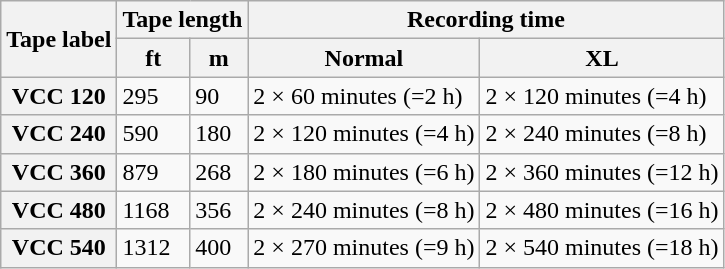<table class="wikitable">
<tr>
<th rowspan="2">Tape label</th>
<th colspan="2">Tape length</th>
<th colspan="2">Recording time</th>
</tr>
<tr>
<th>ft</th>
<th>m</th>
<th>Normal</th>
<th>XL</th>
</tr>
<tr>
<th>VCC 120</th>
<td>295</td>
<td>90</td>
<td>2 × 60 minutes (=2 h)</td>
<td>2 × 120 minutes (=4 h)</td>
</tr>
<tr>
<th>VCC 240</th>
<td>590</td>
<td>180</td>
<td>2 × 120 minutes (=4 h)</td>
<td>2 × 240 minutes (=8 h)</td>
</tr>
<tr>
<th>VCC 360</th>
<td>879</td>
<td>268</td>
<td>2 × 180 minutes (=6 h)</td>
<td>2 × 360 minutes (=12 h)</td>
</tr>
<tr>
<th>VCC 480</th>
<td>1168</td>
<td>356</td>
<td>2 × 240 minutes (=8 h)</td>
<td>2 × 480 minutes (=16 h)</td>
</tr>
<tr>
<th>VCC 540</th>
<td>1312</td>
<td>400</td>
<td>2 × 270 minutes (=9 h)</td>
<td>2 × 540 minutes (=18 h)</td>
</tr>
</table>
